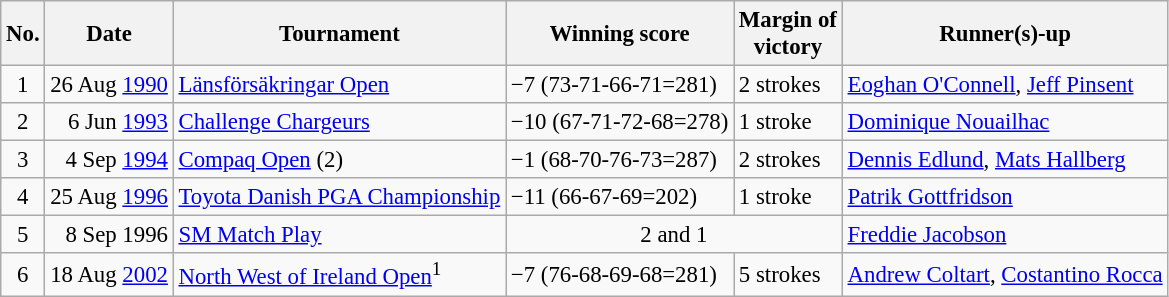<table class="wikitable" style="font-size:95%;">
<tr>
<th>No.</th>
<th>Date</th>
<th>Tournament</th>
<th>Winning score</th>
<th>Margin of<br>victory</th>
<th>Runner(s)-up</th>
</tr>
<tr>
<td align=center>1</td>
<td align=right>26 Aug <a href='#'>1990</a></td>
<td><a href='#'>Länsförsäkringar Open</a></td>
<td>−7 (73-71-66-71=281)</td>
<td>2 strokes</td>
<td> <a href='#'>Eoghan O'Connell</a>,  <a href='#'>Jeff Pinsent</a></td>
</tr>
<tr>
<td align=center>2</td>
<td align=right>6 Jun <a href='#'>1993</a></td>
<td><a href='#'>Challenge Chargeurs</a></td>
<td>−10 (67-71-72-68=278)</td>
<td>1 stroke</td>
<td> <a href='#'>Dominique Nouailhac</a></td>
</tr>
<tr>
<td align=center>3</td>
<td align=right>4 Sep <a href='#'>1994</a></td>
<td><a href='#'>Compaq Open</a> (2)</td>
<td>−1 (68-70-76-73=287)</td>
<td>2 strokes</td>
<td> <a href='#'>Dennis Edlund</a>,  <a href='#'>Mats Hallberg</a></td>
</tr>
<tr>
<td align=center>4</td>
<td align=right>25 Aug <a href='#'>1996</a></td>
<td><a href='#'>Toyota Danish PGA Championship</a></td>
<td>−11 (66-67-69=202)</td>
<td>1 stroke</td>
<td> <a href='#'>Patrik Gottfridson</a></td>
</tr>
<tr>
<td align=center>5</td>
<td align=right>8 Sep 1996</td>
<td><a href='#'>SM Match Play</a></td>
<td colspan=2 align=center>2 and 1</td>
<td> <a href='#'>Freddie Jacobson</a></td>
</tr>
<tr>
<td align=center>6</td>
<td align=right>18 Aug <a href='#'>2002</a></td>
<td><a href='#'>North West of Ireland Open</a><sup>1</sup></td>
<td>−7 (76-68-69-68=281)</td>
<td>5 strokes</td>
<td> <a href='#'>Andrew Coltart</a>,  <a href='#'>Costantino Rocca</a></td>
</tr>
</table>
